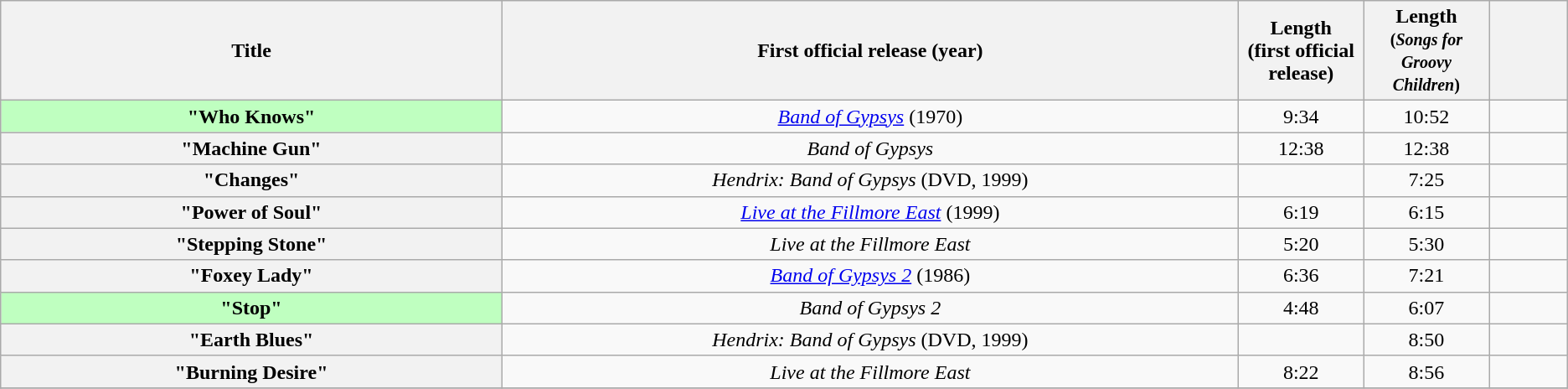<table class="wikitable sortable plainrowheaders" style="text-align:center;">
<tr>
<th scope="col" width=32%>Title</th>
<th scope="col" width=47%>First official release (year)</th>
<th scope="col" width=8%>Length<br>(first official release)</th>
<th scope="col" width=8%>Length<br><small>(<em>Songs for Groovy Children</em>)</small></th>
<th scope="col"  width=5% class="unsortable"></th>
</tr>
<tr>
<th scope="row" style="background-color:#BFFFC0">"Who Knows"</th>
<td><em><a href='#'>Band of Gypsys</a></em> (1970)</td>
<td>9:34</td>
<td>10:52</td>
<td></td>
</tr>
<tr>
<th scope="row">"Machine Gun"</th>
<td><em>Band of Gypsys</em></td>
<td>12:38</td>
<td>12:38</td>
<td></td>
</tr>
<tr>
<th scope="row">"Changes"</th>
<td><em>Hendrix: Band of Gypsys</em> (DVD, 1999)</td>
<td></td>
<td>7:25</td>
<td></td>
</tr>
<tr>
<th scope="row">"Power of Soul"</th>
<td><em><a href='#'>Live at the Fillmore East</a></em> (1999)</td>
<td>6:19</td>
<td>6:15</td>
<td></td>
</tr>
<tr>
<th scope="row">"Stepping Stone"</th>
<td><em>Live at the Fillmore East</em></td>
<td>5:20</td>
<td>5:30</td>
<td></td>
</tr>
<tr>
<th scope="row">"Foxey Lady"</th>
<td><em><a href='#'>Band of Gypsys 2</a></em> (1986)</td>
<td>6:36</td>
<td>7:21</td>
<td></td>
</tr>
<tr>
<th scope="row" style="background-color:#BFFFC0">"Stop"</th>
<td><em>Band of Gypsys 2</em></td>
<td>4:48</td>
<td>6:07</td>
<td></td>
</tr>
<tr>
<th scope="row">"Earth Blues"</th>
<td><em>Hendrix: Band of Gypsys</em> (DVD, 1999)</td>
<td></td>
<td>8:50</td>
<td></td>
</tr>
<tr>
<th scope="row">"Burning Desire"</th>
<td><em>Live at the Fillmore East</em></td>
<td>8:22</td>
<td>8:56</td>
<td></td>
</tr>
<tr>
</tr>
</table>
